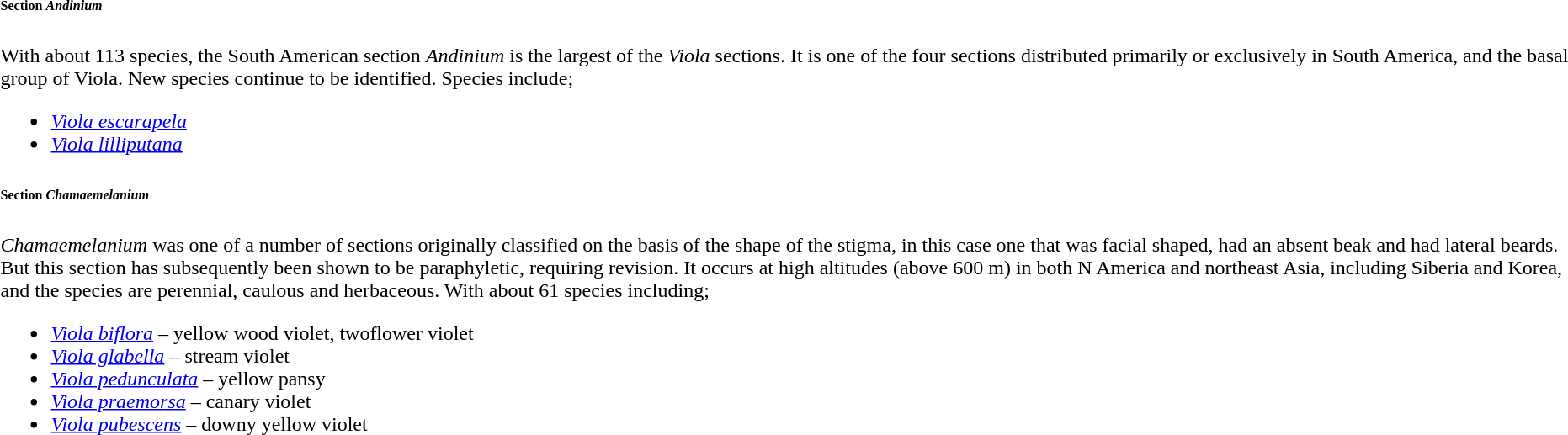<table>
<tr>
<td><br><h6>Section <em>Andinium</em></h6>With about 113 species, the South American section <em>Andinium</em> is the largest of the <em>Viola</em> sections. It is one of the four sections distributed primarily or exclusively in South America, and the basal group of Viola. New species continue to be identified. Species include;<ul><li><em><a href='#'>Viola escarapela</a></em></li><li><em><a href='#'>Viola lilliputana</a></em></li></ul>
<h6>Section <em>Chamaemelanium</em></h6><em>Chamaemelanium</em> was one of a number of sections originally classified on the basis of the shape of the stigma, in this case one that was facial shaped, had an absent beak and had lateral beards. But this section has subsequently been shown to be paraphyletic, requiring revision. It occurs at high altitudes (above 600 m) in both N America and northeast Asia, including Siberia and Korea, and the species are perennial, caulous and herbaceous. With about 61 species including;<ul><li><em><a href='#'>Viola biflora</a></em> – yellow wood violet, twoflower violet</li><li><em><a href='#'>Viola glabella</a></em> – stream violet</li><li><em><a href='#'>Viola pedunculata</a></em> – yellow pansy</li><li><em><a href='#'>Viola praemorsa</a></em> – canary violet</li><li><em><a href='#'>Viola pubescens</a></em> – downy yellow violet</li></ul></td>
</tr>
</table>
